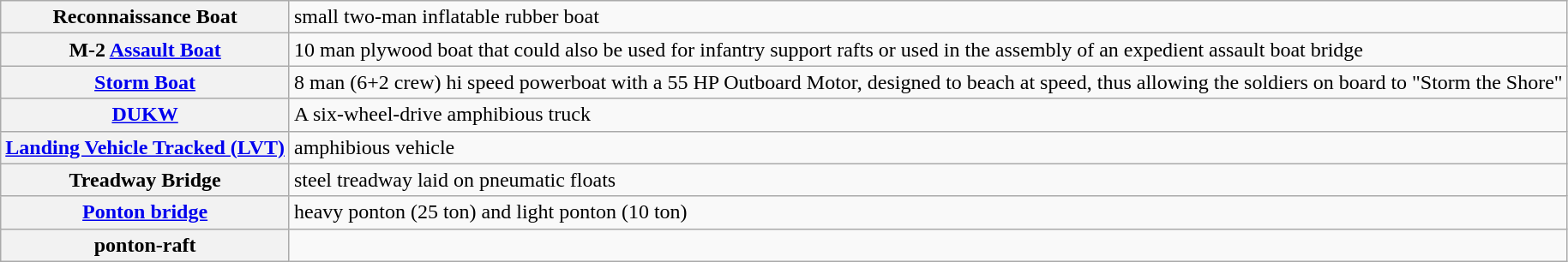<table class="wikitable">
<tr>
<th>Reconnaissance Boat</th>
<td>small two-man inflatable rubber boat</td>
</tr>
<tr>
<th>M-2 <a href='#'>Assault Boat</a></th>
<td>10 man plywood boat that could also be used for infantry support rafts or used in the assembly of an expedient assault boat bridge</td>
</tr>
<tr>
<th><a href='#'>Storm Boat</a></th>
<td>8 man (6+2 crew) hi speed powerboat with a 55 HP Outboard Motor, designed to beach at speed, thus allowing the soldiers on board to "Storm the Shore"</td>
</tr>
<tr>
<th><a href='#'>DUKW</a></th>
<td>A six-wheel-drive amphibious truck</td>
</tr>
<tr>
<th><a href='#'>Landing Vehicle Tracked (LVT)</a></th>
<td>amphibious vehicle</td>
</tr>
<tr>
<th>Treadway Bridge</th>
<td>steel treadway laid on pneumatic floats</td>
</tr>
<tr>
<th><a href='#'>Ponton bridge</a></th>
<td>heavy ponton  (25 ton) and light ponton  (10 ton)</td>
</tr>
<tr>
<th>ponton-raft</th>
<td></td>
</tr>
</table>
